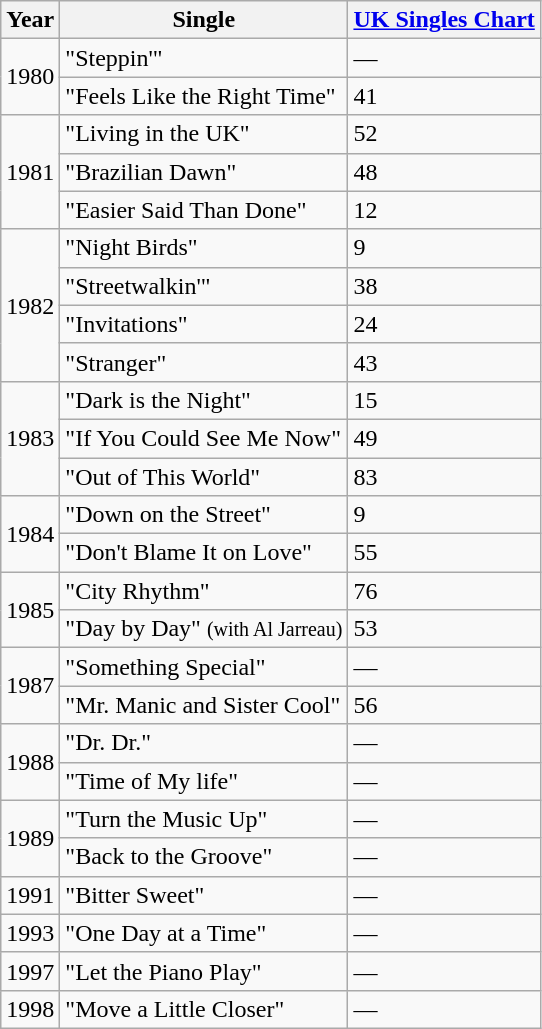<table class="wikitable">
<tr>
<th>Year</th>
<th>Single</th>
<th><a href='#'>UK Singles Chart</a></th>
</tr>
<tr>
<td rowspan="2">1980</td>
<td>"Steppin'"</td>
<td>—</td>
</tr>
<tr>
<td>"Feels Like the Right Time"</td>
<td>41</td>
</tr>
<tr>
<td rowspan="3">1981</td>
<td>"Living in the UK"</td>
<td>52</td>
</tr>
<tr>
<td>"Brazilian Dawn"</td>
<td>48</td>
</tr>
<tr>
<td>"Easier Said Than Done"</td>
<td>12</td>
</tr>
<tr>
<td rowspan="4">1982</td>
<td>"Night Birds"</td>
<td>9</td>
</tr>
<tr>
<td>"Streetwalkin'"</td>
<td>38</td>
</tr>
<tr>
<td>"Invitations"</td>
<td>24</td>
</tr>
<tr>
<td>"Stranger"</td>
<td>43</td>
</tr>
<tr>
<td rowspan="3">1983</td>
<td>"Dark is the Night"</td>
<td>15</td>
</tr>
<tr>
<td>"If You Could See Me Now"</td>
<td>49</td>
</tr>
<tr>
<td>"Out of This World"</td>
<td>83</td>
</tr>
<tr>
<td rowspan="2">1984</td>
<td>"Down on the Street"</td>
<td>9</td>
</tr>
<tr>
<td>"Don't Blame It on Love"</td>
<td>55</td>
</tr>
<tr>
<td rowspan="2">1985</td>
<td>"City Rhythm"</td>
<td>76</td>
</tr>
<tr>
<td>"Day by Day" <small>(with Al Jarreau)</small></td>
<td>53</td>
</tr>
<tr>
<td rowspan="2">1987</td>
<td>"Something Special"</td>
<td>—</td>
</tr>
<tr>
<td>"Mr. Manic and Sister Cool"</td>
<td>56</td>
</tr>
<tr>
<td rowspan="2">1988</td>
<td>"Dr. Dr."</td>
<td>—</td>
</tr>
<tr>
<td>"Time of My life"</td>
<td>—</td>
</tr>
<tr>
<td rowspan="2">1989</td>
<td>"Turn the Music Up"</td>
<td>—</td>
</tr>
<tr>
<td>"Back to the Groove"</td>
<td>—</td>
</tr>
<tr>
<td>1991</td>
<td>"Bitter Sweet"</td>
<td>—</td>
</tr>
<tr>
<td>1993</td>
<td>"One Day at a Time"</td>
<td>—</td>
</tr>
<tr>
<td>1997</td>
<td>"Let the Piano Play"</td>
<td>—</td>
</tr>
<tr>
<td>1998</td>
<td>"Move a Little Closer"</td>
<td>—</td>
</tr>
</table>
